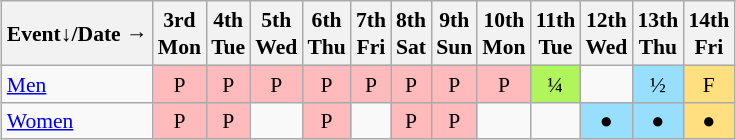<table class="wikitable" style="margin:0.5em auto; font-size:90%; line-height:1.25em; text-align:center;">
<tr>
<th>Event↓/Date →</th>
<th>3rd<br>Mon</th>
<th>4th<br>Tue</th>
<th>5th<br>Wed</th>
<th>6th<br>Thu</th>
<th>7th<br>Fri</th>
<th>8th<br>Sat</th>
<th>9th<br>Sun</th>
<th>10th<br>Mon</th>
<th>11th<br>Tue</th>
<th>12th<br>Wed</th>
<th>13th<br>Thu</th>
<th>14th<br>Fri</th>
</tr>
<tr>
<td align="left"><a href='#'>Men</a></td>
<td bgcolor="#FFBBBB">P</td>
<td bgcolor="#FFBBBB">P</td>
<td bgcolor="#FFBBBB">P</td>
<td bgcolor="#FFBBBB">P</td>
<td bgcolor="#FFBBBB">P</td>
<td bgcolor="#FFBBBB">P</td>
<td bgcolor="#FFBBBB">P</td>
<td bgcolor="#FFBBBB">P</td>
<td bgcolor="#AFF55B">¼</td>
<td></td>
<td bgcolor="#97DEFF">½</td>
<td bgcolor="#FFDF80">F</td>
</tr>
<tr>
<td align="left"><a href='#'>Women</a></td>
<td bgcolor="#FFBBBB">P</td>
<td bgcolor="#FFBBBB">P</td>
<td></td>
<td bgcolor="#FFBBBB">P</td>
<td></td>
<td bgcolor="#FFBBBB">P</td>
<td bgcolor="#FFBBBB">P</td>
<td></td>
<td></td>
<td bgcolor="#97DEFF">●</td>
<td bgcolor="#97DEFF">●</td>
<td bgcolor="#FFDF80">●</td>
</tr>
</table>
